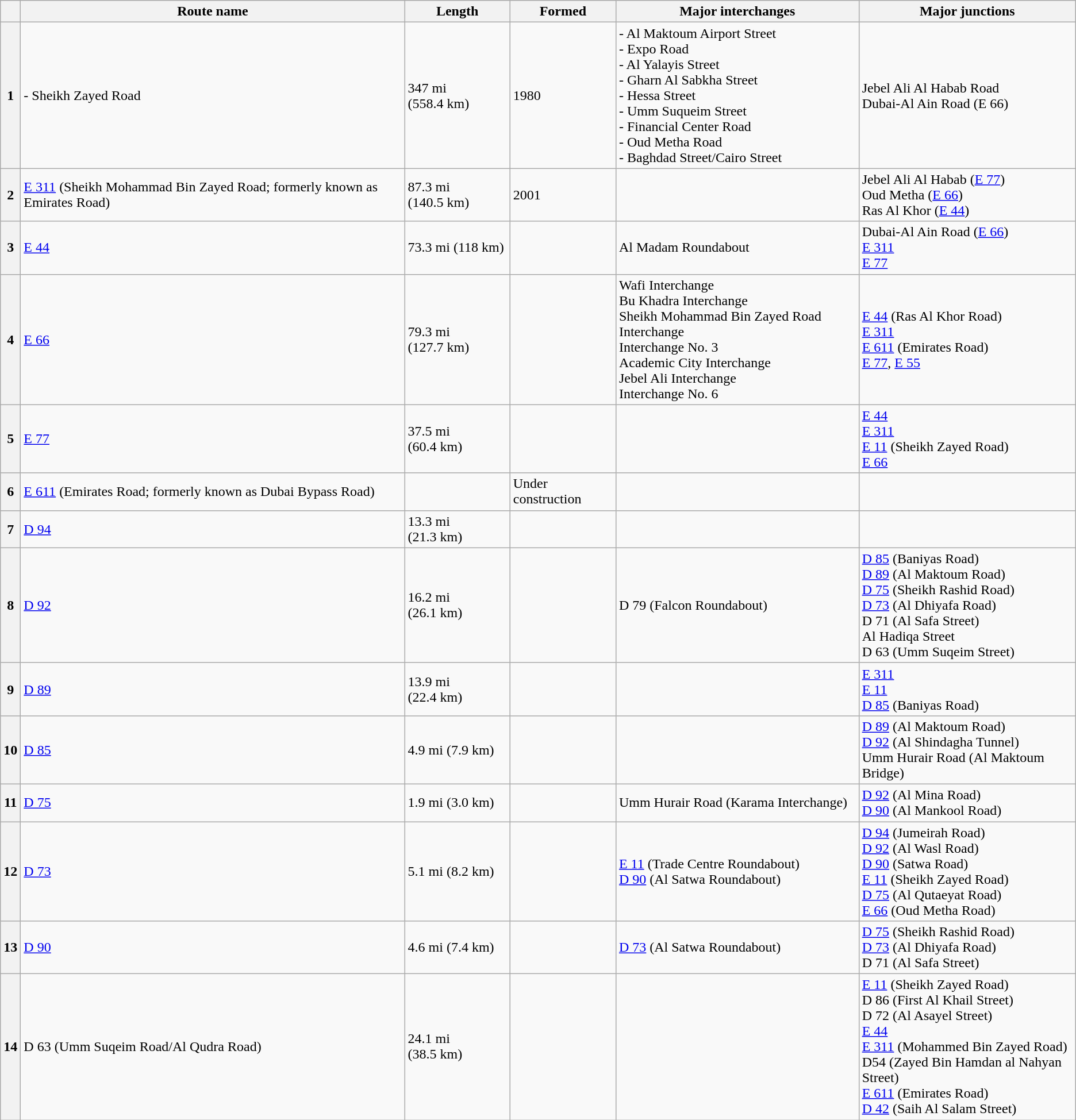<table class="wikitable">
<tr>
<th></th>
<th>Route name</th>
<th>Length</th>
<th>Formed</th>
<th>Major interchanges</th>
<th>Major junctions</th>
</tr>
<tr>
<th>1</th>
<td> - Sheikh Zayed Road</td>
<td>347 mi (558.4 km)</td>
<td>1980</td>
<td> - Al Maktoum Airport Street<br> - Expo Road<br> - Al Yalayis Street<br> - Gharn Al Sabkha Street<br> - Hessa Street<br> - Umm Suqueim Street<br> - Financial Center Road<br> - Oud Metha Road<br> - Baghdad Street/Cairo Street</td>
<td>Jebel Ali Al Habab Road<br>Dubai-Al Ain Road (E 66)</td>
</tr>
<tr>
<th>2</th>
<td><a href='#'>E 311</a> (Sheikh Mohammad Bin Zayed Road; formerly known as Emirates Road)</td>
<td>87.3 mi (140.5 km)</td>
<td>2001</td>
<td></td>
<td>Jebel Ali Al Habab (<a href='#'>E 77</a>)<br>Oud Metha (<a href='#'>E 66</a>)<br>Ras Al Khor (<a href='#'>E 44</a>)</td>
</tr>
<tr>
<th>3</th>
<td><a href='#'>E 44</a></td>
<td>73.3 mi (118 km)</td>
<td></td>
<td>Al Madam Roundabout</td>
<td>Dubai-Al Ain Road (<a href='#'>E 66</a>)<br><a href='#'>E 311</a><br><a href='#'>E 77</a></td>
</tr>
<tr>
<th>4</th>
<td><a href='#'>E 66</a></td>
<td>79.3 mi (127.7 km)</td>
<td></td>
<td>Wafi Interchange<br> Bu Khadra Interchange<br>Sheikh Mohammad Bin Zayed Road Interchange<br>Interchange No. 3<br>Academic City Interchange<br>Jebel Ali Interchange<br>Interchange No. 6</td>
<td><a href='#'>E 44</a> (Ras Al Khor Road)<br><a href='#'>E 311</a><br><a href='#'>E 611</a> (Emirates Road)<br><a href='#'>E 77</a>, <a href='#'>E 55</a></td>
</tr>
<tr>
<th>5</th>
<td><a href='#'>E 77</a></td>
<td>37.5 mi (60.4 km)</td>
<td></td>
<td></td>
<td><a href='#'>E 44</a><br><a href='#'>E 311</a><br><a href='#'>E 11</a> (Sheikh Zayed Road)<br><a href='#'>E 66</a></td>
</tr>
<tr>
<th>6</th>
<td><a href='#'>E 611</a> (Emirates Road; formerly known as Dubai Bypass Road)</td>
<td></td>
<td>Under construction</td>
<td></td>
<td></td>
</tr>
<tr>
<th>7</th>
<td><a href='#'>D 94</a></td>
<td>13.3 mi (21.3 km)</td>
<td></td>
<td></td>
<td></td>
</tr>
<tr>
<th>8</th>
<td><a href='#'>D 92</a></td>
<td>16.2 mi (26.1 km)</td>
<td></td>
<td>D 79 (Falcon Roundabout)</td>
<td><a href='#'>D 85</a> (Baniyas Road)<br><a href='#'>D 89</a> (Al Maktoum Road)<br><a href='#'>D 75</a> (Sheikh Rashid Road)<br><a href='#'>D 73</a> (Al Dhiyafa Road)<br>D 71 (Al Safa Street)<br>Al Hadiqa Street<br>D 63 (Umm Suqeim Street)</td>
</tr>
<tr>
<th>9</th>
<td><a href='#'>D 89</a></td>
<td>13.9 mi (22.4 km)</td>
<td></td>
<td></td>
<td><a href='#'>E 311</a><br><a href='#'>E 11</a><br><a href='#'>D 85</a> (Baniyas Road)</td>
</tr>
<tr>
<th>10</th>
<td><a href='#'>D 85</a></td>
<td>4.9 mi (7.9 km)</td>
<td></td>
<td></td>
<td><a href='#'>D 89</a> (Al Maktoum Road)<br><a href='#'>D 92</a> (Al Shindagha Tunnel)<br>Umm Hurair Road (Al Maktoum Bridge)</td>
</tr>
<tr>
<th>11</th>
<td><a href='#'>D 75</a></td>
<td>1.9 mi (3.0 km)</td>
<td></td>
<td>Umm Hurair Road (Karama Interchange)</td>
<td><a href='#'>D 92</a> (Al Mina Road)<br><a href='#'>D 90</a> (Al Mankool Road)</td>
</tr>
<tr>
<th>12</th>
<td><a href='#'>D 73</a></td>
<td>5.1 mi (8.2 km)</td>
<td></td>
<td><a href='#'>E 11</a> (Trade Centre Roundabout)<br><a href='#'>D 90</a> (Al Satwa Roundabout)</td>
<td><a href='#'>D 94</a> (Jumeirah Road)<br><a href='#'>D 92</a> (Al Wasl Road)<br><a href='#'>D 90</a> (Satwa Road)<br><a href='#'>E 11</a> (Sheikh Zayed Road)<br><a href='#'>D 75</a> (Al Qutaeyat Road)<br><a href='#'>E 66</a> (Oud Metha Road)</td>
</tr>
<tr>
<th>13</th>
<td><a href='#'>D 90</a></td>
<td>4.6 mi (7.4 km)</td>
<td></td>
<td><a href='#'>D 73</a> (Al Satwa Roundabout)</td>
<td><a href='#'>D 75</a> (Sheikh Rashid Road)<br><a href='#'>D 73</a> (Al Dhiyafa Road)<br>D 71 (Al Safa Street)</td>
</tr>
<tr>
<th>14</th>
<td>D 63 (Umm Suqeim Road/Al Qudra Road)</td>
<td>24.1 mi<br>(38.5 km)</td>
<td></td>
<td></td>
<td><a href='#'>E 11</a> (Sheikh Zayed Road)<br>D 86 (First Al Khail Street)<br>D 72 (Al Asayel Street)<br><a href='#'>E 44</a><br><a href='#'>E 311</a> (Mohammed Bin Zayed Road)<br>D54 (Zayed Bin Hamdan al Nahyan Street)<br><a href='#'>E 611</a> (Emirates Road)<br><a href='#'>D 42</a> (Saih Al Salam Street)</td>
</tr>
</table>
